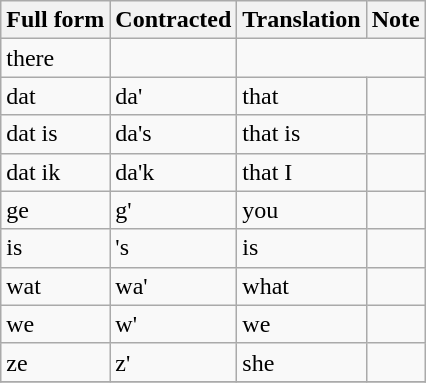<table class="wikitable">
<tr>
<th>Full form</th>
<th>Contracted</th>
<th>Translation</th>
<th>Note</th>
</tr>
<tr>
<td>there</td>
<td></td>
</tr>
<tr>
<td>dat</td>
<td>da'</td>
<td>that</td>
<td></td>
</tr>
<tr>
<td>dat is</td>
<td>da's</td>
<td>that is</td>
<td></td>
</tr>
<tr>
<td>dat ik</td>
<td>da'k</td>
<td>that I</td>
<td></td>
</tr>
<tr>
<td>ge</td>
<td>g'</td>
<td>you</td>
<td></td>
</tr>
<tr>
<td>is</td>
<td>'s</td>
<td>is</td>
<td></td>
</tr>
<tr>
<td>wat</td>
<td>wa'</td>
<td>what</td>
<td></td>
</tr>
<tr>
<td>we</td>
<td>w'</td>
<td>we</td>
<td></td>
</tr>
<tr>
<td>ze</td>
<td>z'</td>
<td>she</td>
<td></td>
</tr>
<tr>
</tr>
</table>
